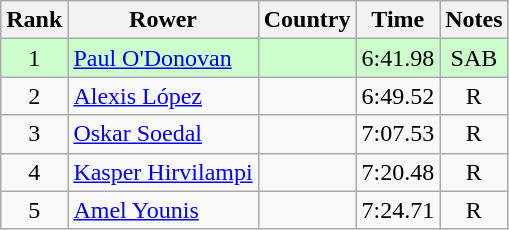<table class="wikitable" style="text-align:center">
<tr>
<th>Rank</th>
<th>Rower</th>
<th>Country</th>
<th>Time</th>
<th>Notes</th>
</tr>
<tr bgcolor=ccffcc>
<td>1</td>
<td align="left"><a href='#'>Paul O'Donovan</a></td>
<td align="left"></td>
<td>6:41.98</td>
<td>SAB</td>
</tr>
<tr>
<td>2</td>
<td align="left"><a href='#'>Alexis López</a></td>
<td align="left"></td>
<td>6:49.52</td>
<td>R</td>
</tr>
<tr>
<td>3</td>
<td align="left"><a href='#'>Oskar Soedal</a></td>
<td align="left"></td>
<td>7:07.53</td>
<td>R</td>
</tr>
<tr>
<td>4</td>
<td align="left"><a href='#'>Kasper Hirvilampi</a></td>
<td align="left"></td>
<td>7:20.48</td>
<td>R</td>
</tr>
<tr>
<td>5</td>
<td align="left"><a href='#'>Amel Younis</a></td>
<td align="left"></td>
<td>7:24.71</td>
<td>R</td>
</tr>
</table>
